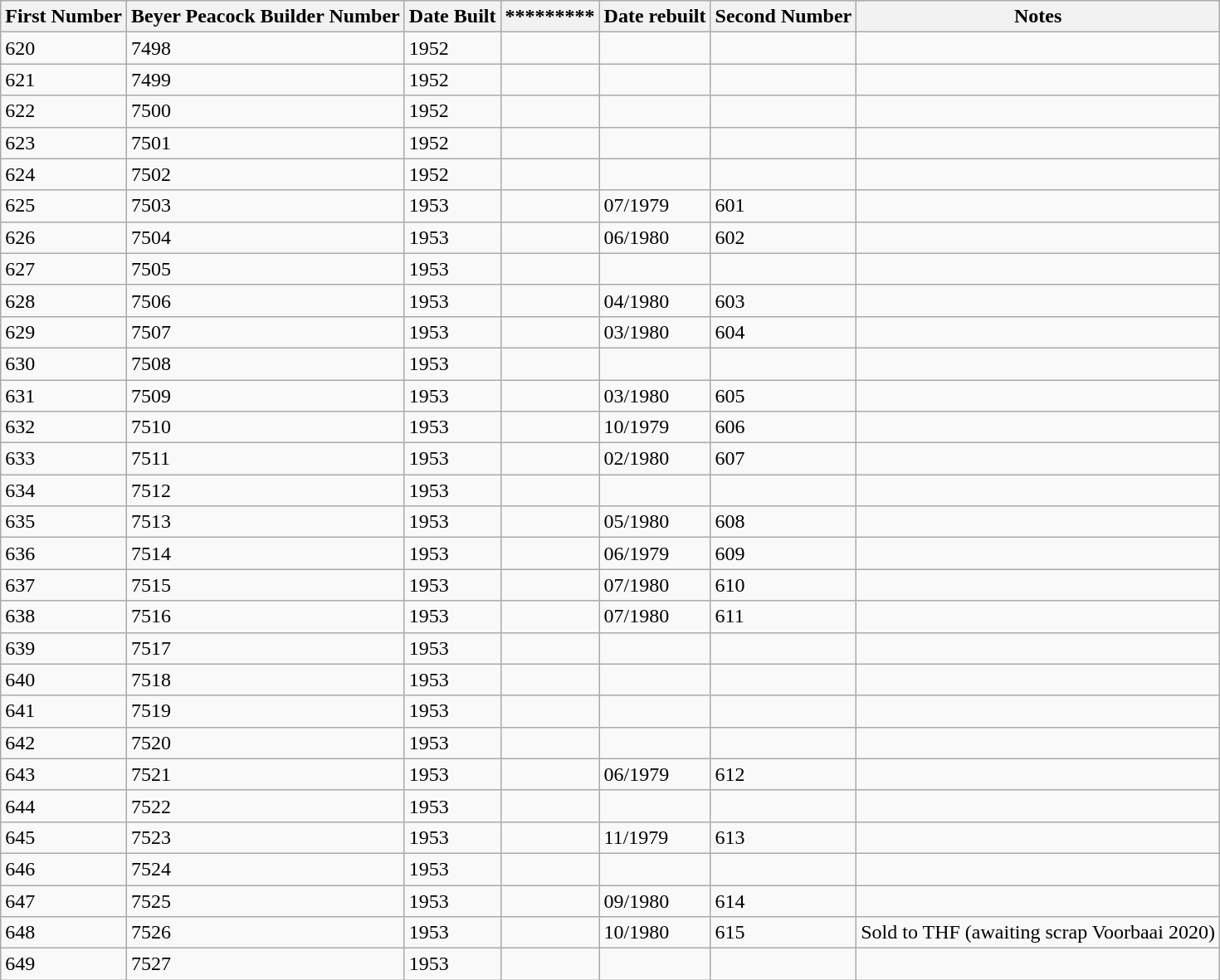<table class="wikitable">
<tr>
<th>First Number</th>
<th>Beyer Peacock Builder Number</th>
<th>Date Built</th>
<th>*********</th>
<th>Date rebuilt</th>
<th>Second Number</th>
<th>Notes</th>
</tr>
<tr>
<td>620</td>
<td>7498</td>
<td>1952</td>
<td></td>
<td></td>
<td></td>
<td></td>
</tr>
<tr>
<td>621</td>
<td>7499</td>
<td>1952</td>
<td></td>
<td></td>
<td></td>
<td></td>
</tr>
<tr>
<td>622</td>
<td>7500</td>
<td>1952</td>
<td></td>
<td></td>
<td></td>
<td></td>
</tr>
<tr>
<td>623</td>
<td>7501</td>
<td>1952</td>
<td></td>
<td></td>
<td></td>
<td></td>
</tr>
<tr>
<td>624</td>
<td>7502</td>
<td>1952</td>
<td></td>
<td></td>
<td></td>
<td></td>
</tr>
<tr>
<td>625</td>
<td>7503</td>
<td>1953</td>
<td></td>
<td>07/1979</td>
<td>601</td>
<td></td>
</tr>
<tr>
<td>626</td>
<td>7504</td>
<td>1953</td>
<td></td>
<td>06/1980</td>
<td>602</td>
<td></td>
</tr>
<tr>
<td>627</td>
<td>7505</td>
<td>1953</td>
<td></td>
<td></td>
<td></td>
<td></td>
</tr>
<tr>
<td>628</td>
<td>7506</td>
<td>1953</td>
<td></td>
<td>04/1980</td>
<td>603</td>
<td></td>
</tr>
<tr>
<td>629</td>
<td>7507</td>
<td>1953</td>
<td></td>
<td>03/1980</td>
<td>604</td>
<td></td>
</tr>
<tr>
<td>630</td>
<td>7508</td>
<td>1953</td>
<td></td>
<td></td>
<td></td>
<td></td>
</tr>
<tr>
<td>631</td>
<td>7509</td>
<td>1953</td>
<td></td>
<td>03/1980</td>
<td>605</td>
<td></td>
</tr>
<tr>
<td>632</td>
<td>7510</td>
<td>1953</td>
<td></td>
<td>10/1979</td>
<td>606</td>
<td></td>
</tr>
<tr>
<td>633</td>
<td>7511</td>
<td>1953</td>
<td></td>
<td>02/1980</td>
<td>607</td>
<td></td>
</tr>
<tr>
<td>634</td>
<td>7512</td>
<td>1953</td>
<td></td>
<td></td>
<td></td>
<td></td>
</tr>
<tr>
<td>635</td>
<td>7513</td>
<td>1953</td>
<td></td>
<td>05/1980</td>
<td>608</td>
<td></td>
</tr>
<tr>
<td>636</td>
<td>7514</td>
<td>1953</td>
<td></td>
<td>06/1979</td>
<td>609</td>
<td></td>
</tr>
<tr>
<td>637</td>
<td>7515</td>
<td>1953</td>
<td></td>
<td>07/1980</td>
<td>610</td>
<td></td>
</tr>
<tr>
<td>638</td>
<td>7516</td>
<td>1953</td>
<td></td>
<td>07/1980</td>
<td>611</td>
<td></td>
</tr>
<tr>
<td>639</td>
<td>7517</td>
<td>1953</td>
<td></td>
<td></td>
<td></td>
<td></td>
</tr>
<tr>
<td>640</td>
<td>7518</td>
<td>1953</td>
<td></td>
<td></td>
<td></td>
<td></td>
</tr>
<tr>
<td>641</td>
<td>7519</td>
<td>1953</td>
<td></td>
<td></td>
<td></td>
<td></td>
</tr>
<tr>
<td>642</td>
<td>7520</td>
<td>1953</td>
<td></td>
<td></td>
<td></td>
<td></td>
</tr>
<tr>
<td>643</td>
<td>7521</td>
<td>1953</td>
<td></td>
<td>06/1979</td>
<td>612</td>
<td></td>
</tr>
<tr>
<td>644</td>
<td>7522</td>
<td>1953</td>
<td></td>
<td></td>
<td></td>
<td></td>
</tr>
<tr>
<td>645</td>
<td>7523</td>
<td>1953</td>
<td></td>
<td>11/1979</td>
<td>613</td>
<td></td>
</tr>
<tr>
<td>646</td>
<td>7524</td>
<td>1953</td>
<td></td>
<td></td>
<td></td>
<td></td>
</tr>
<tr>
<td>647</td>
<td>7525</td>
<td>1953</td>
<td></td>
<td>09/1980</td>
<td>614</td>
<td></td>
</tr>
<tr>
<td>648</td>
<td>7526</td>
<td>1953</td>
<td></td>
<td>10/1980</td>
<td>615</td>
<td>Sold to THF (awaiting scrap Voorbaai 2020)</td>
</tr>
<tr>
<td>649</td>
<td>7527</td>
<td>1953</td>
<td></td>
<td></td>
<td></td>
<td></td>
</tr>
</table>
